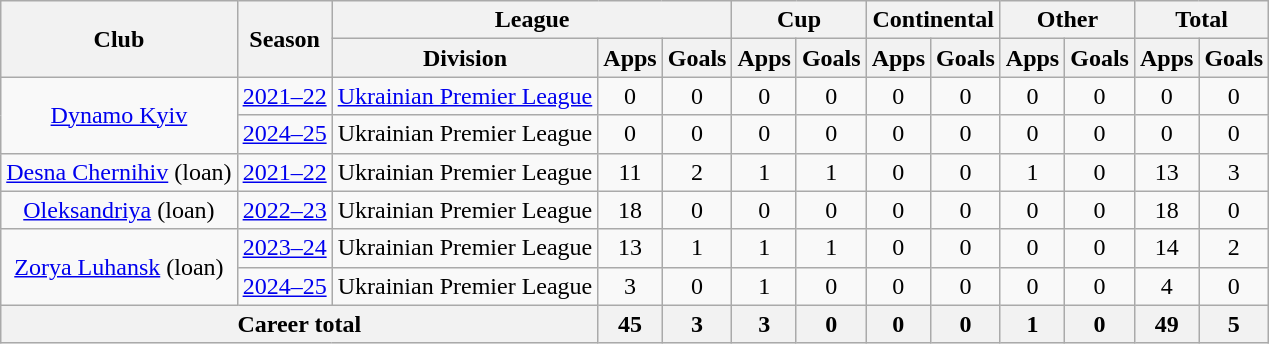<table class="wikitable" style="text-align:center">
<tr>
<th rowspan="2">Club</th>
<th rowspan="2">Season</th>
<th colspan="3">League</th>
<th colspan="2">Cup</th>
<th colspan="2">Continental</th>
<th colspan="2">Other</th>
<th colspan="2">Total</th>
</tr>
<tr>
<th>Division</th>
<th>Apps</th>
<th>Goals</th>
<th>Apps</th>
<th>Goals</th>
<th>Apps</th>
<th>Goals</th>
<th>Apps</th>
<th>Goals</th>
<th>Apps</th>
<th>Goals</th>
</tr>
<tr>
<td rowspan="2"><a href='#'>Dynamo Kyiv</a></td>
<td><a href='#'>2021–22</a></td>
<td><a href='#'>Ukrainian Premier League</a></td>
<td>0</td>
<td>0</td>
<td>0</td>
<td>0</td>
<td>0</td>
<td>0</td>
<td>0</td>
<td>0</td>
<td>0</td>
<td>0</td>
</tr>
<tr>
<td><a href='#'>2024–25</a></td>
<td>Ukrainian Premier League</td>
<td>0</td>
<td>0</td>
<td>0</td>
<td>0</td>
<td>0</td>
<td>0</td>
<td>0</td>
<td>0</td>
<td>0</td>
<td>0</td>
</tr>
<tr>
<td><a href='#'>Desna Chernihiv</a> (loan)</td>
<td><a href='#'>2021–22</a></td>
<td>Ukrainian Premier League</td>
<td>11</td>
<td>2</td>
<td>1</td>
<td>1</td>
<td>0</td>
<td>0</td>
<td>1</td>
<td>0</td>
<td>13</td>
<td>3</td>
</tr>
<tr>
<td><a href='#'>Oleksandriya</a> (loan)</td>
<td><a href='#'>2022–23</a></td>
<td>Ukrainian Premier League</td>
<td>18</td>
<td>0</td>
<td>0</td>
<td>0</td>
<td>0</td>
<td>0</td>
<td>0</td>
<td>0</td>
<td>18</td>
<td>0</td>
</tr>
<tr>
<td rowspan="2"><a href='#'>Zorya Luhansk</a> (loan)</td>
<td><a href='#'>2023–24</a></td>
<td>Ukrainian Premier League</td>
<td>13</td>
<td>1</td>
<td>1</td>
<td>1</td>
<td>0</td>
<td>0</td>
<td>0</td>
<td>0</td>
<td>14</td>
<td>2</td>
</tr>
<tr>
<td><a href='#'>2024–25</a></td>
<td>Ukrainian Premier League</td>
<td>3</td>
<td>0</td>
<td>1</td>
<td>0</td>
<td>0</td>
<td>0</td>
<td>0</td>
<td>0</td>
<td>4</td>
<td>0</td>
</tr>
<tr>
<th colspan="3">Career total</th>
<th>45</th>
<th>3</th>
<th>3</th>
<th>0</th>
<th>0</th>
<th>0</th>
<th>1</th>
<th>0</th>
<th>49</th>
<th>5</th>
</tr>
</table>
